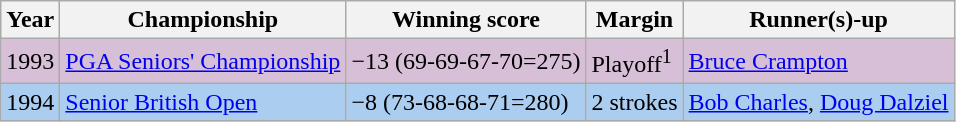<table class="wikitable">
<tr>
<th>Year</th>
<th>Championship</th>
<th>Winning score</th>
<th>Margin</th>
<th>Runner(s)-up</th>
</tr>
<tr style="background:#D8BFD8;">
<td>1993</td>
<td><a href='#'>PGA Seniors' Championship</a></td>
<td>−13 (69-69-67-70=275)</td>
<td>Playoff<sup>1</sup></td>
<td> <a href='#'>Bruce Crampton</a></td>
</tr>
<tr style="background:#ABCDEF;">
<td>1994</td>
<td><a href='#'>Senior British Open</a></td>
<td>−8 (73-68-68-71=280)</td>
<td>2 strokes</td>
<td> <a href='#'>Bob Charles</a>,  <a href='#'>Doug Dalziel</a></td>
</tr>
</table>
